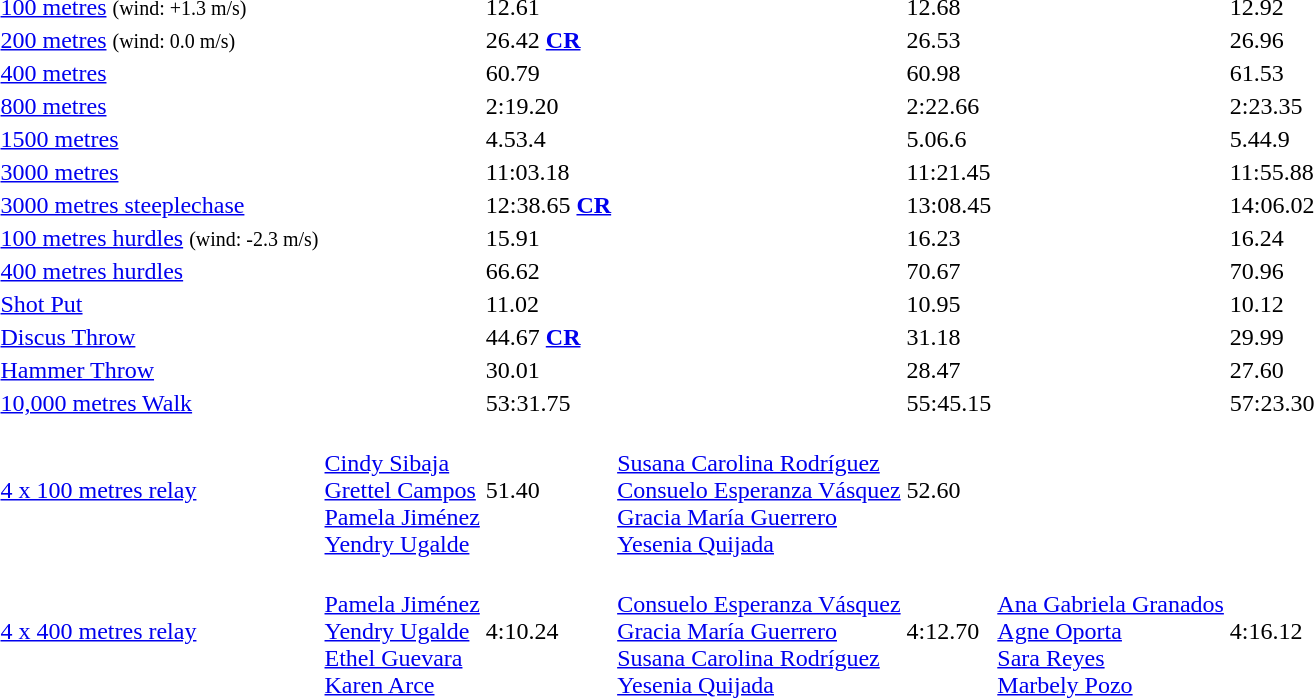<table>
<tr>
<td><a href='#'>100 metres</a> <small>(wind: +1.3 m/s)</small></td>
<td></td>
<td>12.61</td>
<td></td>
<td>12.68</td>
<td></td>
<td>12.92</td>
</tr>
<tr>
<td><a href='#'>200 metres</a> <small>(wind: 0.0 m/s)</small></td>
<td></td>
<td>26.42 <strong><a href='#'>CR</a></strong></td>
<td></td>
<td>26.53</td>
<td></td>
<td>26.96</td>
</tr>
<tr>
<td><a href='#'>400 metres</a></td>
<td></td>
<td>60.79</td>
<td></td>
<td>60.98</td>
<td></td>
<td>61.53</td>
</tr>
<tr>
<td><a href='#'>800 metres</a></td>
<td></td>
<td>2:19.20</td>
<td></td>
<td>2:22.66</td>
<td></td>
<td>2:23.35</td>
</tr>
<tr>
<td><a href='#'>1500 metres</a></td>
<td></td>
<td>4.53.4</td>
<td></td>
<td>5.06.6</td>
<td></td>
<td>5.44.9</td>
</tr>
<tr>
<td><a href='#'>3000 metres</a></td>
<td></td>
<td>11:03.18</td>
<td></td>
<td>11:21.45</td>
<td></td>
<td>11:55.88</td>
</tr>
<tr>
<td><a href='#'>3000 metres steeplechase</a></td>
<td></td>
<td>12:38.65 <strong><a href='#'>CR</a></strong></td>
<td></td>
<td>13:08.45</td>
<td></td>
<td>14:06.02</td>
</tr>
<tr>
<td><a href='#'>100 metres hurdles</a> <small>(wind: -2.3 m/s)</small></td>
<td></td>
<td>15.91</td>
<td></td>
<td>16.23</td>
<td></td>
<td>16.24</td>
</tr>
<tr>
<td><a href='#'>400 metres hurdles</a></td>
<td></td>
<td>66.62</td>
<td></td>
<td>70.67</td>
<td></td>
<td>70.96</td>
</tr>
<tr>
<td><a href='#'>Shot Put</a></td>
<td></td>
<td>11.02</td>
<td></td>
<td>10.95</td>
<td></td>
<td>10.12</td>
</tr>
<tr>
<td><a href='#'>Discus Throw</a></td>
<td></td>
<td>44.67 <strong><a href='#'>CR</a></strong></td>
<td></td>
<td>31.18</td>
<td></td>
<td>29.99</td>
</tr>
<tr>
<td><a href='#'>Hammer Throw</a></td>
<td></td>
<td>30.01</td>
<td></td>
<td>28.47</td>
<td></td>
<td>27.60</td>
</tr>
<tr>
<td><a href='#'>10,000 metres Walk</a></td>
<td></td>
<td>53:31.75</td>
<td></td>
<td>55:45.15</td>
<td></td>
<td>57:23.30</td>
</tr>
<tr>
<td><a href='#'>4 x 100 metres relay</a></td>
<td> <br> <a href='#'>Cindy Sibaja</a> <br> <a href='#'>Grettel Campos</a> <br> <a href='#'>Pamela Jiménez</a> <br> <a href='#'>Yendry Ugalde</a></td>
<td>51.40</td>
<td> <br> <a href='#'>Susana Carolina Rodríguez</a> <br> <a href='#'>Consuelo Esperanza Vásquez</a> <br> <a href='#'>Gracia María Guerrero</a> <br> <a href='#'>Yesenia Quijada</a></td>
<td>52.60</td>
<td></td>
<td></td>
</tr>
<tr>
<td><a href='#'>4 x 400 metres relay</a></td>
<td> <br> <a href='#'>Pamela Jiménez</a> <br> <a href='#'>Yendry Ugalde</a> <br> <a href='#'>Ethel Guevara</a> <br> <a href='#'>Karen Arce</a></td>
<td>4:10.24</td>
<td> <br> <a href='#'>Consuelo Esperanza Vásquez</a> <br> <a href='#'>Gracia María Guerrero</a> <br> <a href='#'>Susana Carolina Rodríguez</a> <br> <a href='#'>Yesenia Quijada</a></td>
<td>4:12.70</td>
<td> <br> <a href='#'>Ana Gabriela Granados</a> <br> <a href='#'>Agne Oporta</a> <br> <a href='#'>Sara Reyes</a> <br> <a href='#'>Marbely Pozo</a></td>
<td>4:16.12</td>
</tr>
</table>
